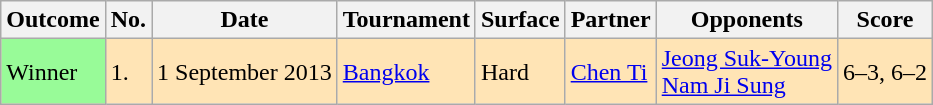<table class=wikitable>
<tr>
<th>Outcome</th>
<th>No.</th>
<th>Date</th>
<th>Tournament</th>
<th>Surface</th>
<th>Partner</th>
<th>Opponents</th>
<th>Score</th>
</tr>
<tr bgcolor=moccasin>
<td style="background:#98FB98">Winner</td>
<td>1.</td>
<td>1 September 2013</td>
<td> <a href='#'>Bangkok</a></td>
<td>Hard</td>
<td> <a href='#'>Chen Ti</a></td>
<td> <a href='#'>Jeong Suk-Young</a><br> <a href='#'>Nam Ji Sung</a></td>
<td>6–3, 6–2</td>
</tr>
</table>
